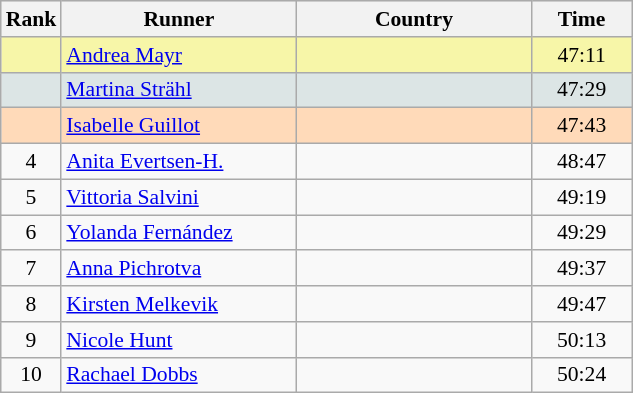<table class="wikitable" style="text-align:center; font-size: 90%; border: gray solid 1px;border-collapse:collapse;">
<tr bgcolor="#E4E4E4">
<th style="border-bottom:1px solid #AAAAAA" width=10>Rank</th>
<th style="border-bottom:1px solid #AAAAAA" width=150>Runner</th>
<th style="border-bottom:1px solid #AAAAAA" width=150>Country</th>
<th style="border-bottom:1px solid #AAAAAA" width=60>Time</th>
</tr>
<tr bgcolor=F7F6A8>
<td></td>
<td align=left><a href='#'>Andrea Mayr</a></td>
<td align=left></td>
<td>47:11</td>
</tr>
<tr bgcolor=DCE5E5>
<td></td>
<td align=left><a href='#'>Martina Strähl</a></td>
<td align=left></td>
<td>47:29</td>
</tr>
<tr bgcolor=FFDAB9>
<td></td>
<td align=left><a href='#'>Isabelle Guillot</a></td>
<td align=left></td>
<td>47:43</td>
</tr>
<tr>
<td>4</td>
<td align=left><a href='#'>Anita Evertsen-H.</a></td>
<td align=left></td>
<td>48:47</td>
</tr>
<tr>
<td>5</td>
<td align=left><a href='#'>Vittoria Salvini</a></td>
<td align=left></td>
<td>49:19</td>
</tr>
<tr>
<td>6</td>
<td align=left><a href='#'>Yolanda Fernández</a></td>
<td align=left></td>
<td>49:29</td>
</tr>
<tr>
<td>7</td>
<td align=left><a href='#'>Anna Pichrotva</a></td>
<td align=left></td>
<td>49:37</td>
</tr>
<tr>
<td>8</td>
<td align=left><a href='#'>Kirsten Melkevik</a></td>
<td align=left></td>
<td>49:47</td>
</tr>
<tr>
<td>9</td>
<td align=left><a href='#'>Nicole Hunt</a></td>
<td align=left></td>
<td>50:13</td>
</tr>
<tr>
<td>10</td>
<td align=left><a href='#'>Rachael Dobbs</a></td>
<td align=left></td>
<td>50:24</td>
</tr>
</table>
